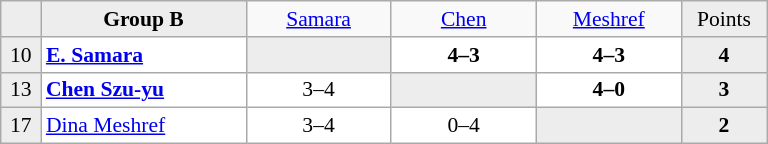<table class="wikitable" style="font-size:90%">
<tr style="text-align:center;">
<td style="background-color:#ededed;" width="20"></td>
<td style="background-color:#ededed;" width="130" style="text-align:center;"><strong>Group B</strong></td>
<td width="90"> <a href='#'>Samara</a></td>
<td width="90"> <a href='#'>Chen</a></td>
<td width="90"> <a href='#'>Meshref</a></td>
<td style="background-color:#ededed;" width="50">Points</td>
</tr>
<tr style="text-align:center;background-color:#ffffff;">
<td style="background-color:#ededed;">10</td>
<td style="text-align:left;"> <strong><a href='#'>E. Samara</a></strong></td>
<td style="background-color:#ededed;"></td>
<td><strong>4–3</strong></td>
<td><strong>4–3</strong></td>
<td style="background-color:#ededed;"><strong>4</strong></td>
</tr>
<tr style="text-align:center;background-color:#ffffff;">
<td style="background-color:#ededed;">13</td>
<td style="text-align:left;"> <strong><a href='#'>Chen Szu-yu</a></strong></td>
<td>3–4</td>
<td style="background-color:#ededed;"></td>
<td><strong>4–0</strong></td>
<td style="background-color:#ededed;"><strong>3</strong></td>
</tr>
<tr style="text-align:center;background-color:#ffffff;">
<td style="background-color:#ededed;">17</td>
<td style="text-align:left;"> <a href='#'>Dina Meshref</a></td>
<td>3–4</td>
<td>0–4</td>
<td style="background-color:#ededed;"></td>
<td style="background-color:#ededed;"><strong>2</strong></td>
</tr>
</table>
